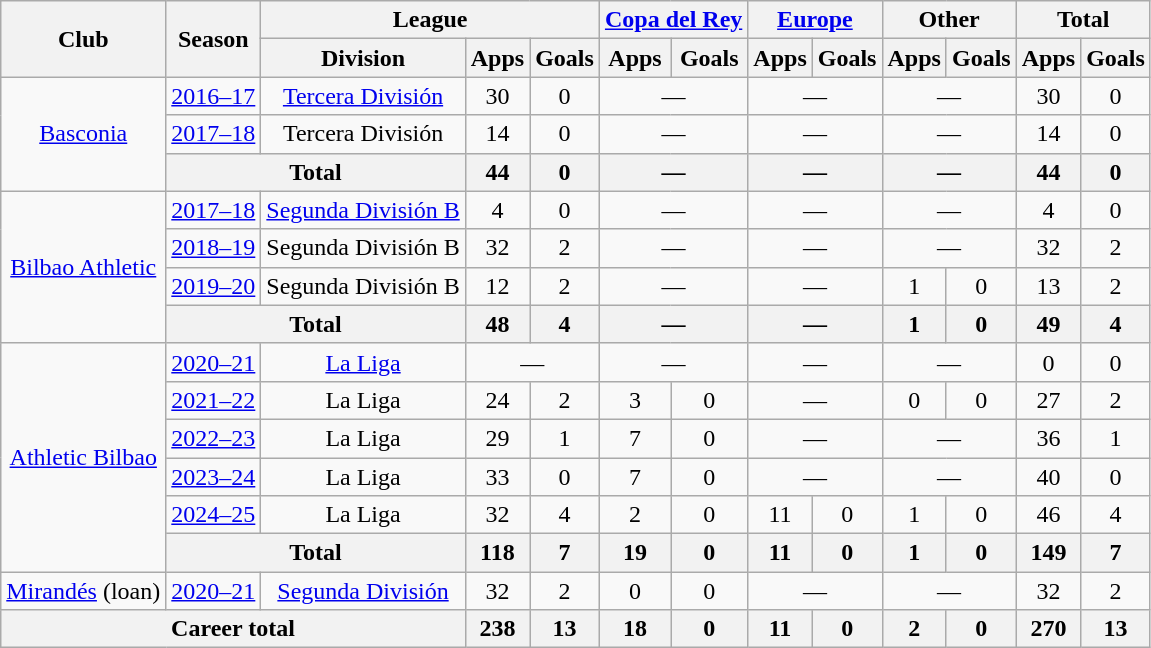<table class="wikitable" style="text-align:center">
<tr>
<th rowspan="2">Club</th>
<th rowspan="2">Season</th>
<th colspan="3">League</th>
<th colspan="2"><a href='#'>Copa del Rey</a></th>
<th colspan="2"><a href='#'>Europe</a></th>
<th colspan="2">Other</th>
<th colspan="2">Total</th>
</tr>
<tr>
<th>Division</th>
<th>Apps</th>
<th>Goals</th>
<th>Apps</th>
<th>Goals</th>
<th>Apps</th>
<th>Goals</th>
<th>Apps</th>
<th>Goals</th>
<th>Apps</th>
<th>Goals</th>
</tr>
<tr>
<td rowspan="3"><a href='#'>Basconia</a></td>
<td><a href='#'>2016–17</a></td>
<td><a href='#'>Tercera División</a></td>
<td>30</td>
<td>0</td>
<td colspan="2">—</td>
<td colspan="2">—</td>
<td colspan="2">—</td>
<td>30</td>
<td>0</td>
</tr>
<tr>
<td><a href='#'>2017–18</a></td>
<td>Tercera División</td>
<td>14</td>
<td>0</td>
<td colspan="2">—</td>
<td colspan="2">—</td>
<td colspan="2">—</td>
<td>14</td>
<td>0</td>
</tr>
<tr>
<th colspan="2">Total</th>
<th>44</th>
<th>0</th>
<th colspan="2">—</th>
<th colspan="2">—</th>
<th colspan="2">—</th>
<th>44</th>
<th>0</th>
</tr>
<tr>
<td rowspan="4"><a href='#'>Bilbao Athletic</a></td>
<td><a href='#'>2017–18</a></td>
<td><a href='#'>Segunda División B</a></td>
<td>4</td>
<td>0</td>
<td colspan="2">—</td>
<td colspan="2">—</td>
<td colspan="2">—</td>
<td>4</td>
<td>0</td>
</tr>
<tr>
<td><a href='#'>2018–19</a></td>
<td>Segunda División B</td>
<td>32</td>
<td>2</td>
<td colspan="2">—</td>
<td colspan="2">—</td>
<td colspan="2">—</td>
<td>32</td>
<td>2</td>
</tr>
<tr>
<td><a href='#'>2019–20</a></td>
<td>Segunda División B</td>
<td>12</td>
<td>2</td>
<td colspan="2">—</td>
<td colspan="2">—</td>
<td>1</td>
<td>0</td>
<td>13</td>
<td>2</td>
</tr>
<tr>
<th colspan="2">Total</th>
<th>48</th>
<th>4</th>
<th colspan="2">—</th>
<th colspan="2">—</th>
<th>1</th>
<th>0</th>
<th>49</th>
<th>4</th>
</tr>
<tr>
<td rowspan="6"><a href='#'>Athletic Bilbao</a></td>
<td><a href='#'>2020–21</a></td>
<td><a href='#'>La Liga</a></td>
<td colspan="2">—</td>
<td colspan="2">—</td>
<td colspan="2">—</td>
<td colspan="2">—</td>
<td>0</td>
<td>0</td>
</tr>
<tr>
<td><a href='#'>2021–22</a></td>
<td>La Liga</td>
<td>24</td>
<td>2</td>
<td>3</td>
<td>0</td>
<td colspan="2">—</td>
<td>0</td>
<td>0</td>
<td>27</td>
<td>2</td>
</tr>
<tr>
<td><a href='#'>2022–23</a></td>
<td>La Liga</td>
<td>29</td>
<td>1</td>
<td>7</td>
<td>0</td>
<td colspan="2">—</td>
<td colspan="2">—</td>
<td>36</td>
<td>1</td>
</tr>
<tr>
<td><a href='#'>2023–24</a></td>
<td>La Liga</td>
<td>33</td>
<td>0</td>
<td>7</td>
<td>0</td>
<td colspan="2">—</td>
<td colspan="2">—</td>
<td>40</td>
<td>0</td>
</tr>
<tr>
<td><a href='#'>2024–25</a></td>
<td>La Liga</td>
<td>32</td>
<td>4</td>
<td>2</td>
<td>0</td>
<td>11</td>
<td>0</td>
<td>1</td>
<td>0</td>
<td>46</td>
<td>4</td>
</tr>
<tr>
<th colspan="2">Total</th>
<th>118</th>
<th>7</th>
<th>19</th>
<th>0</th>
<th>11</th>
<th>0</th>
<th>1</th>
<th>0</th>
<th>149</th>
<th>7</th>
</tr>
<tr>
<td><a href='#'>Mirandés</a> (loan)</td>
<td><a href='#'>2020–21</a></td>
<td><a href='#'>Segunda División</a></td>
<td>32</td>
<td>2</td>
<td>0</td>
<td>0</td>
<td colspan="2">—</td>
<td colspan="2">—</td>
<td>32</td>
<td>2</td>
</tr>
<tr>
<th colspan="3">Career total</th>
<th>238</th>
<th>13</th>
<th>18</th>
<th>0</th>
<th>11</th>
<th>0</th>
<th>2</th>
<th>0</th>
<th>270</th>
<th>13</th>
</tr>
</table>
